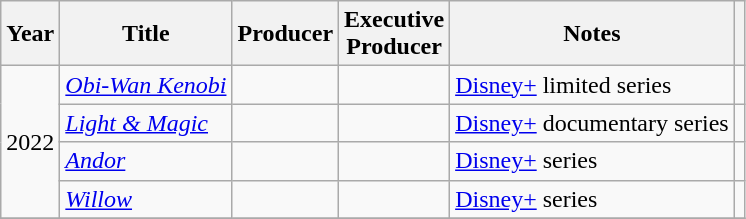<table class = "wikitable">
<tr>
<th>Year</th>
<th>Title</th>
<th>Producer</th>
<th>Executive<br>Producer</th>
<th class="unsortable">Notes</th>
<th class="unsortable"></th>
</tr>
<tr>
<td rowspan="4">2022</td>
<td><em><a href='#'>Obi-Wan Kenobi</a></em></td>
<td></td>
<td></td>
<td><a href='#'>Disney+</a> limited series</td>
<td></td>
</tr>
<tr>
<td><em><a href='#'>Light & Magic</a></em></td>
<td></td>
<td></td>
<td><a href='#'>Disney+</a> documentary series</td>
<td></td>
</tr>
<tr>
<td><em><a href='#'>Andor</a></em></td>
<td></td>
<td></td>
<td><a href='#'>Disney+</a> series</td>
<td></td>
</tr>
<tr>
<td><em><a href='#'>Willow</a></em></td>
<td></td>
<td></td>
<td><a href='#'>Disney+</a> series</td>
<td></td>
</tr>
<tr>
</tr>
</table>
